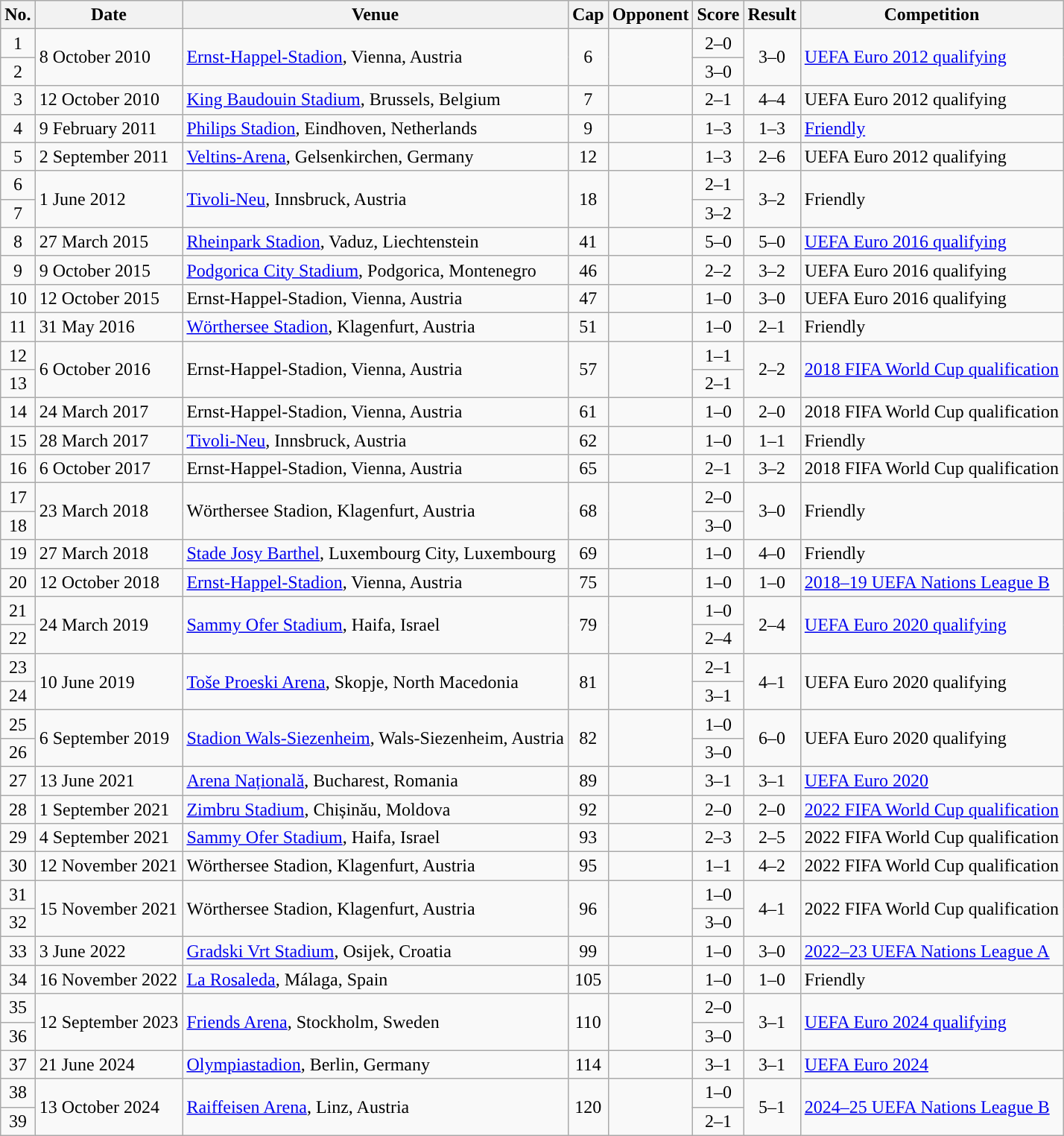<table class="wikitable sortable">
<tr>
<th scope="col">No.</th>
<th scope="col">Date</th>
<th scope="col">Venue</th>
<th scope="col">Cap</th>
<th scope="col">Opponent</th>
<th scope="col">Score</th>
<th scope="col">Result</th>
<th scope="col">Competition</th>
</tr>
<tr>
<td align="center">1</td>
<td rowspan="2">8 October 2010</td>
<td rowspan="2"><a href='#'>Ernst-Happel-Stadion</a>, Vienna, Austria</td>
<td rowspan="2" align="center">6</td>
<td rowspan="2"></td>
<td align="center">2–0</td>
<td rowspan="2" align="center">3–0</td>
<td rowspan="2"><a href='#'>UEFA Euro 2012 qualifying</a></td>
</tr>
<tr>
<td align="center">2</td>
<td align="center">3–0</td>
</tr>
<tr>
<td align="center">3</td>
<td>12 October 2010</td>
<td><a href='#'>King Baudouin Stadium</a>, Brussels, Belgium</td>
<td align="center">7</td>
<td></td>
<td align="center">2–1</td>
<td align="center">4–4</td>
<td>UEFA Euro 2012 qualifying</td>
</tr>
<tr>
<td align="center">4</td>
<td>9 February 2011</td>
<td><a href='#'>Philips Stadion</a>, Eindhoven, Netherlands</td>
<td align="center">9</td>
<td></td>
<td align="center">1–3</td>
<td align="center">1–3</td>
<td><a href='#'>Friendly</a></td>
</tr>
<tr>
<td align="center">5</td>
<td>2 September 2011</td>
<td><a href='#'>Veltins-Arena</a>, Gelsenkirchen, Germany</td>
<td align="center">12</td>
<td></td>
<td align="center">1–3</td>
<td align="center">2–6</td>
<td>UEFA Euro 2012 qualifying</td>
</tr>
<tr>
<td align="center">6</td>
<td rowspan="2">1 June 2012</td>
<td rowspan="2"><a href='#'>Tivoli-Neu</a>, Innsbruck, Austria</td>
<td rowspan="2" align="center">18</td>
<td rowspan="2"></td>
<td align="center">2–1</td>
<td rowspan="2" align="center">3–2</td>
<td rowspan="2">Friendly</td>
</tr>
<tr>
<td align="center">7</td>
<td align="center">3–2</td>
</tr>
<tr>
<td align="center">8</td>
<td>27 March 2015</td>
<td><a href='#'>Rheinpark Stadion</a>, Vaduz, Liechtenstein</td>
<td align="center">41</td>
<td></td>
<td align="center">5–0</td>
<td align="center">5–0</td>
<td><a href='#'>UEFA Euro 2016 qualifying</a></td>
</tr>
<tr>
<td align="center">9</td>
<td>9 October 2015</td>
<td><a href='#'>Podgorica City Stadium</a>, Podgorica, Montenegro</td>
<td align="center">46</td>
<td></td>
<td align="center">2–2</td>
<td align="center">3–2</td>
<td>UEFA Euro 2016 qualifying</td>
</tr>
<tr>
<td align="center">10</td>
<td>12 October 2015</td>
<td>Ernst-Happel-Stadion, Vienna, Austria</td>
<td align="center">47</td>
<td></td>
<td align="center">1–0</td>
<td align="center">3–0</td>
<td>UEFA Euro 2016 qualifying</td>
</tr>
<tr>
<td align="center">11</td>
<td>31 May 2016</td>
<td><a href='#'>Wörthersee Stadion</a>, Klagenfurt, Austria</td>
<td align="center">51</td>
<td></td>
<td align="center">1–0</td>
<td align="center">2–1</td>
<td>Friendly</td>
</tr>
<tr>
<td align="center">12</td>
<td rowspan="2">6 October 2016</td>
<td rowspan="2">Ernst-Happel-Stadion, Vienna, Austria</td>
<td rowspan="2" align="center">57</td>
<td rowspan="2"></td>
<td align="center">1–1</td>
<td rowspan="2" align="center">2–2</td>
<td rowspan="2"><a href='#'>2018 FIFA World Cup qualification</a></td>
</tr>
<tr>
<td align="center">13</td>
<td align="center">2–1</td>
</tr>
<tr>
<td align="center">14</td>
<td>24 March 2017</td>
<td>Ernst-Happel-Stadion, Vienna, Austria</td>
<td align="center">61</td>
<td></td>
<td align="center">1–0</td>
<td align="center">2–0</td>
<td>2018 FIFA World Cup qualification</td>
</tr>
<tr>
<td align="center">15</td>
<td>28 March 2017</td>
<td><a href='#'>Tivoli-Neu</a>, Innsbruck, Austria</td>
<td align="center">62</td>
<td></td>
<td align="center">1–0</td>
<td align="center">1–1</td>
<td>Friendly</td>
</tr>
<tr>
<td align="center">16</td>
<td>6 October 2017</td>
<td>Ernst-Happel-Stadion, Vienna, Austria</td>
<td align="center">65</td>
<td></td>
<td align="center">2–1</td>
<td align="center">3–2</td>
<td>2018 FIFA World Cup qualification</td>
</tr>
<tr>
<td align="center">17</td>
<td rowspan="2">23 March 2018</td>
<td rowspan="2">Wörthersee Stadion, Klagenfurt, Austria</td>
<td rowspan="2" align="center">68</td>
<td rowspan="2"></td>
<td align="center">2–0</td>
<td rowspan="2" align="center">3–0</td>
<td rowspan="2">Friendly</td>
</tr>
<tr>
<td align="center">18</td>
<td align="center">3–0</td>
</tr>
<tr>
<td align="center">19</td>
<td>27 March 2018</td>
<td><a href='#'>Stade Josy Barthel</a>, Luxembourg City, Luxembourg</td>
<td align="center">69</td>
<td></td>
<td align="center">1–0</td>
<td align="center">4–0</td>
<td>Friendly</td>
</tr>
<tr>
<td align="center">20</td>
<td>12 October 2018</td>
<td><a href='#'>Ernst-Happel-Stadion</a>, Vienna, Austria</td>
<td align="center">75</td>
<td></td>
<td align="center">1–0</td>
<td align="center">1–0</td>
<td><a href='#'>2018–19 UEFA Nations League B</a></td>
</tr>
<tr>
<td align="center">21</td>
<td rowspan="2">24 March 2019</td>
<td rowspan="2"><a href='#'>Sammy Ofer Stadium</a>, Haifa, Israel</td>
<td rowspan="2" align="center">79</td>
<td rowspan="2"></td>
<td align="center">1–0</td>
<td rowspan="2" align="center">2–4</td>
<td rowspan="2"><a href='#'>UEFA Euro 2020 qualifying</a></td>
</tr>
<tr>
<td align="center">22</td>
<td align="center">2–4</td>
</tr>
<tr>
<td align="center">23</td>
<td rowspan="2">10 June 2019</td>
<td rowspan="2"><a href='#'>Toše Proeski Arena</a>, Skopje, North Macedonia</td>
<td rowspan="2" align="center">81</td>
<td rowspan="2"></td>
<td align="center">2–1</td>
<td rowspan="2" align="center">4–1</td>
<td rowspan="2">UEFA Euro 2020 qualifying</td>
</tr>
<tr>
<td align="center">24</td>
<td align="center">3–1</td>
</tr>
<tr>
<td align="center">25</td>
<td rowspan="2">6 September 2019</td>
<td rowspan="2"><a href='#'>Stadion Wals-Siezenheim</a>, Wals-Siezenheim, Austria</td>
<td rowspan="2" align="center">82</td>
<td rowspan="2"></td>
<td align="center">1–0</td>
<td rowspan="2" align="center">6–0</td>
<td rowspan="2">UEFA Euro 2020 qualifying</td>
</tr>
<tr>
<td align="center">26</td>
<td align="center">3–0</td>
</tr>
<tr>
<td align="center">27</td>
<td>13 June 2021</td>
<td><a href='#'>Arena Națională</a>, Bucharest, Romania</td>
<td align="center">89</td>
<td></td>
<td align="center">3–1</td>
<td align="center">3–1</td>
<td><a href='#'>UEFA Euro 2020</a></td>
</tr>
<tr>
<td align="center">28</td>
<td>1 September 2021</td>
<td><a href='#'>Zimbru Stadium</a>, Chișinău, Moldova</td>
<td align="center">92</td>
<td></td>
<td align="center">2–0</td>
<td align="center">2–0</td>
<td><a href='#'>2022 FIFA World Cup qualification</a></td>
</tr>
<tr>
<td align="center">29</td>
<td>4 September 2021</td>
<td><a href='#'>Sammy Ofer Stadium</a>, Haifa, Israel</td>
<td align="center">93</td>
<td></td>
<td align="center">2–3</td>
<td align="center">2–5</td>
<td>2022 FIFA World Cup qualification</td>
</tr>
<tr>
<td align="center">30</td>
<td>12 November 2021</td>
<td>Wörthersee Stadion, Klagenfurt, Austria</td>
<td align="center">95</td>
<td></td>
<td align="center">1–1</td>
<td align="center">4–2</td>
<td>2022 FIFA World Cup qualification</td>
</tr>
<tr>
<td align="center">31</td>
<td rowspan="2">15 November 2021</td>
<td rowspan="2">Wörthersee Stadion, Klagenfurt, Austria</td>
<td rowspan="2" align="center">96</td>
<td rowspan="2"></td>
<td align="center">1–0</td>
<td rowspan="2" align="center">4–1</td>
<td rowspan="2">2022 FIFA World Cup qualification</td>
</tr>
<tr>
<td align="center">32</td>
<td align="center">3–0</td>
</tr>
<tr>
<td align="center">33</td>
<td>3 June 2022</td>
<td><a href='#'>Gradski Vrt Stadium</a>, Osijek, Croatia</td>
<td align="center">99</td>
<td></td>
<td align="center">1–0</td>
<td align="center">3–0</td>
<td><a href='#'>2022–23 UEFA Nations League A</a></td>
</tr>
<tr>
<td align="center">34</td>
<td>16 November 2022</td>
<td><a href='#'>La Rosaleda</a>, Málaga, Spain</td>
<td align="center">105</td>
<td></td>
<td align="center">1–0</td>
<td align="center">1–0</td>
<td>Friendly</td>
</tr>
<tr>
<td align="center">35</td>
<td rowspan="2">12 September 2023</td>
<td rowspan="2"><a href='#'>Friends Arena</a>, Stockholm, Sweden</td>
<td rowspan="2" align="center">110</td>
<td rowspan="2"></td>
<td align="center">2–0</td>
<td rowspan="2" align="center">3–1</td>
<td rowspan="2"><a href='#'>UEFA Euro 2024 qualifying</a></td>
</tr>
<tr>
<td align="center">36</td>
<td align="center">3–0</td>
</tr>
<tr>
<td align="center">37</td>
<td>21 June 2024</td>
<td><a href='#'>Olympiastadion</a>, Berlin, Germany</td>
<td align="center">114</td>
<td></td>
<td align="center">3–1</td>
<td align="center">3–1</td>
<td><a href='#'>UEFA Euro 2024</a></td>
</tr>
<tr>
<td align="center">38</td>
<td rowspan="2">13 October 2024</td>
<td rowspan="2"><a href='#'>Raiffeisen Arena</a>, Linz, Austria</td>
<td rowspan="2" align="center">120</td>
<td rowspan="2"></td>
<td align="center">1–0</td>
<td rowspan="2" align="center">5–1</td>
<td rowspan="2"><a href='#'>2024–25 UEFA Nations League B</a></td>
</tr>
<tr>
<td align="center">39</td>
<td align="center">2–1</td>
</tr>
</table>
